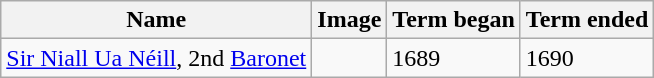<table class="wikitable">
<tr>
<th>Name</th>
<th>Image</th>
<th>Term began</th>
<th>Term ended</th>
</tr>
<tr>
<td><a href='#'>Sir Niall Ua Néill</a>, 2nd <a href='#'>Baronet</a></td>
<td></td>
<td>1689</td>
<td>1690</td>
</tr>
</table>
